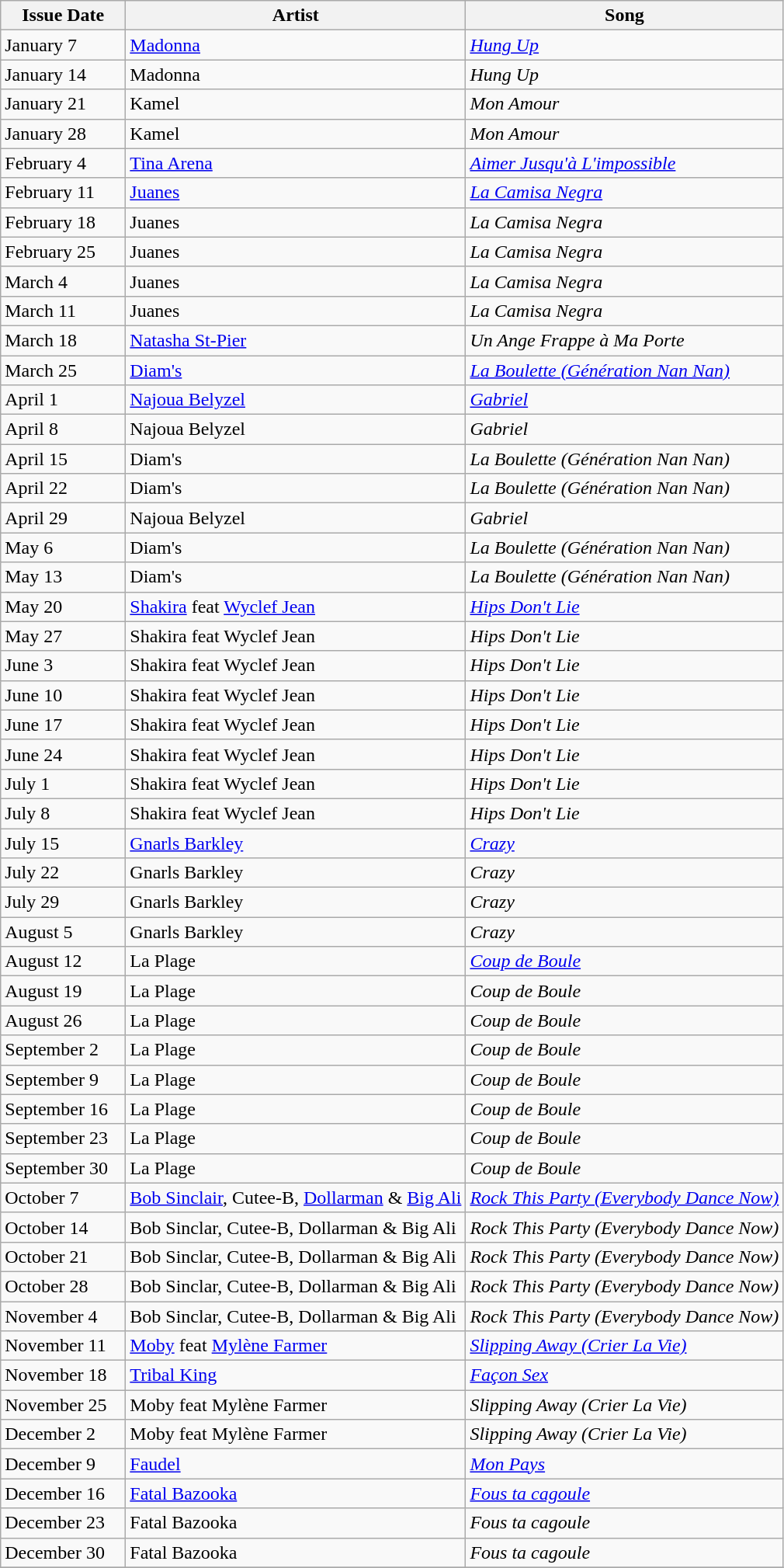<table class="wikitable">
<tr>
<th width="100px">Issue Date</th>
<th>Artist</th>
<th>Song</th>
</tr>
<tr>
<td>January 7</td>
<td><a href='#'>Madonna</a></td>
<td><em><a href='#'>Hung Up</a></em></td>
</tr>
<tr>
<td>January 14</td>
<td>Madonna</td>
<td><em>Hung Up</em></td>
</tr>
<tr>
<td>January 21</td>
<td>Kamel</td>
<td><em>Mon Amour</em></td>
</tr>
<tr>
<td>January 28</td>
<td>Kamel</td>
<td><em>Mon Amour</em></td>
</tr>
<tr>
<td>February 4</td>
<td><a href='#'>Tina Arena</a></td>
<td><em><a href='#'>Aimer Jusqu'à L'impossible</a></em></td>
</tr>
<tr>
<td>February 11</td>
<td><a href='#'>Juanes</a></td>
<td><em><a href='#'>La Camisa Negra</a></em></td>
</tr>
<tr>
<td>February 18</td>
<td>Juanes</td>
<td><em>La Camisa Negra</em></td>
</tr>
<tr>
<td>February 25</td>
<td>Juanes</td>
<td><em>La Camisa Negra</em></td>
</tr>
<tr>
<td>March 4</td>
<td>Juanes</td>
<td><em>La Camisa Negra</em></td>
</tr>
<tr>
<td>March 11</td>
<td>Juanes</td>
<td><em>La Camisa Negra</em></td>
</tr>
<tr>
<td>March 18</td>
<td><a href='#'>Natasha St-Pier</a></td>
<td><em>Un Ange Frappe à Ma Porte</em></td>
</tr>
<tr>
<td>March 25</td>
<td><a href='#'>Diam's</a></td>
<td><em><a href='#'>La Boulette (Génération Nan Nan)</a></em></td>
</tr>
<tr>
<td>April 1</td>
<td><a href='#'>Najoua Belyzel</a></td>
<td><em><a href='#'>Gabriel</a></em></td>
</tr>
<tr>
<td>April 8</td>
<td>Najoua Belyzel</td>
<td><em>Gabriel</em></td>
</tr>
<tr>
<td>April 15</td>
<td>Diam's</td>
<td><em>La Boulette (Génération Nan Nan)</em></td>
</tr>
<tr>
<td>April 22</td>
<td>Diam's</td>
<td><em>La Boulette (Génération Nan Nan)</em></td>
</tr>
<tr>
<td>April 29</td>
<td>Najoua Belyzel</td>
<td><em>Gabriel</em></td>
</tr>
<tr>
<td>May 6</td>
<td>Diam's</td>
<td><em>La Boulette (Génération Nan Nan)</em></td>
</tr>
<tr>
<td>May 13</td>
<td>Diam's</td>
<td><em>La Boulette (Génération Nan Nan)</em></td>
</tr>
<tr>
<td>May 20</td>
<td><a href='#'>Shakira</a> feat <a href='#'>Wyclef Jean</a></td>
<td><em><a href='#'>Hips Don't Lie</a></em></td>
</tr>
<tr>
<td>May 27</td>
<td>Shakira feat Wyclef Jean</td>
<td><em>Hips Don't Lie</em></td>
</tr>
<tr>
<td>June 3</td>
<td>Shakira feat Wyclef Jean</td>
<td><em>Hips Don't Lie</em></td>
</tr>
<tr>
<td>June 10</td>
<td>Shakira feat Wyclef Jean</td>
<td><em>Hips Don't Lie</em></td>
</tr>
<tr>
<td>June 17</td>
<td>Shakira feat Wyclef Jean</td>
<td><em>Hips Don't Lie</em></td>
</tr>
<tr>
<td>June 24</td>
<td>Shakira feat Wyclef Jean</td>
<td><em>Hips Don't Lie</em></td>
</tr>
<tr>
<td>July 1</td>
<td>Shakira feat Wyclef Jean</td>
<td><em>Hips Don't Lie</em></td>
</tr>
<tr>
<td>July 8</td>
<td>Shakira feat Wyclef Jean</td>
<td><em>Hips Don't Lie</em></td>
</tr>
<tr>
<td>July 15</td>
<td><a href='#'>Gnarls Barkley</a></td>
<td><em><a href='#'>Crazy</a></em></td>
</tr>
<tr>
<td>July 22</td>
<td>Gnarls Barkley</td>
<td><em>Crazy</em></td>
</tr>
<tr>
<td>July 29</td>
<td>Gnarls Barkley</td>
<td><em>Crazy</em></td>
</tr>
<tr>
<td>August 5</td>
<td>Gnarls Barkley</td>
<td><em>Crazy</em></td>
</tr>
<tr>
<td>August 12</td>
<td>La Plage</td>
<td><em><a href='#'>Coup de Boule</a></em></td>
</tr>
<tr>
<td>August 19</td>
<td>La Plage</td>
<td><em>Coup de Boule</em></td>
</tr>
<tr>
<td>August 26</td>
<td>La Plage</td>
<td><em>Coup de Boule</em></td>
</tr>
<tr>
<td>September 2</td>
<td>La Plage</td>
<td><em>Coup de Boule</em></td>
</tr>
<tr>
<td>September 9</td>
<td>La Plage</td>
<td><em>Coup de Boule</em></td>
</tr>
<tr>
<td>September 16</td>
<td>La Plage</td>
<td><em>Coup de Boule</em></td>
</tr>
<tr>
<td>September 23</td>
<td>La Plage</td>
<td><em>Coup de Boule</em></td>
</tr>
<tr>
<td>September 30</td>
<td>La Plage</td>
<td><em>Coup de Boule</em></td>
</tr>
<tr>
<td>October 7</td>
<td><a href='#'>Bob Sinclair</a>, Cutee-B, <a href='#'>Dollarman</a> & <a href='#'>Big Ali</a></td>
<td><em><a href='#'>Rock This Party (Everybody Dance Now)</a></em></td>
</tr>
<tr>
<td>October 14</td>
<td>Bob Sinclar, Cutee-B, Dollarman & Big Ali</td>
<td><em>Rock This Party (Everybody Dance Now)</em></td>
</tr>
<tr>
<td>October 21</td>
<td>Bob Sinclar, Cutee-B, Dollarman & Big Ali</td>
<td><em>Rock This Party (Everybody Dance Now)</em></td>
</tr>
<tr>
<td>October 28</td>
<td>Bob Sinclar, Cutee-B, Dollarman & Big Ali</td>
<td><em>Rock This Party (Everybody Dance Now)</em></td>
</tr>
<tr>
<td>November 4</td>
<td>Bob Sinclar, Cutee-B, Dollarman & Big Ali</td>
<td><em>Rock This Party (Everybody Dance Now)</em></td>
</tr>
<tr>
<td>November 11</td>
<td><a href='#'>Moby</a> feat <a href='#'>Mylène Farmer</a></td>
<td><em><a href='#'>Slipping Away (Crier La Vie)</a></em></td>
</tr>
<tr>
<td>November 18</td>
<td><a href='#'>Tribal King</a></td>
<td><em><a href='#'>Façon Sex</a></em></td>
</tr>
<tr>
<td>November 25</td>
<td>Moby feat Mylène Farmer</td>
<td><em>Slipping Away (Crier La Vie)</em></td>
</tr>
<tr>
<td>December 2</td>
<td>Moby feat Mylène Farmer</td>
<td><em>Slipping Away (Crier La Vie)</em></td>
</tr>
<tr>
<td>December 9</td>
<td><a href='#'>Faudel</a></td>
<td><em><a href='#'>Mon Pays</a></em></td>
</tr>
<tr>
<td>December 16</td>
<td><a href='#'>Fatal Bazooka</a></td>
<td><em><a href='#'>Fous ta cagoule</a></em></td>
</tr>
<tr>
<td>December 23</td>
<td>Fatal Bazooka</td>
<td><em>Fous ta cagoule</em></td>
</tr>
<tr>
<td>December 30</td>
<td>Fatal Bazooka</td>
<td><em>Fous ta cagoule</em></td>
</tr>
<tr>
</tr>
</table>
